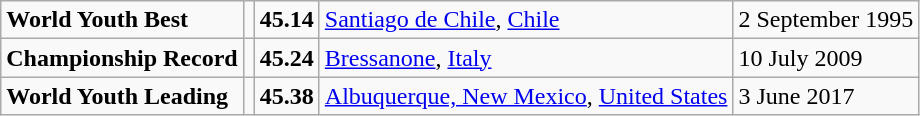<table class="wikitable">
<tr>
<td><strong>World Youth Best</strong></td>
<td></td>
<td><strong>45.14</strong></td>
<td><a href='#'>Santiago de Chile</a>, <a href='#'>Chile</a></td>
<td>2 September 1995</td>
</tr>
<tr>
<td><strong>Championship Record</strong></td>
<td></td>
<td><strong>45.24</strong></td>
<td><a href='#'>Bressanone</a>, <a href='#'>Italy</a></td>
<td>10 July 2009</td>
</tr>
<tr>
<td><strong>World Youth Leading</strong></td>
<td></td>
<td><strong>45.38</strong></td>
<td><a href='#'>Albuquerque, New Mexico</a>, <a href='#'>United States</a></td>
<td>3 June 2017</td>
</tr>
</table>
